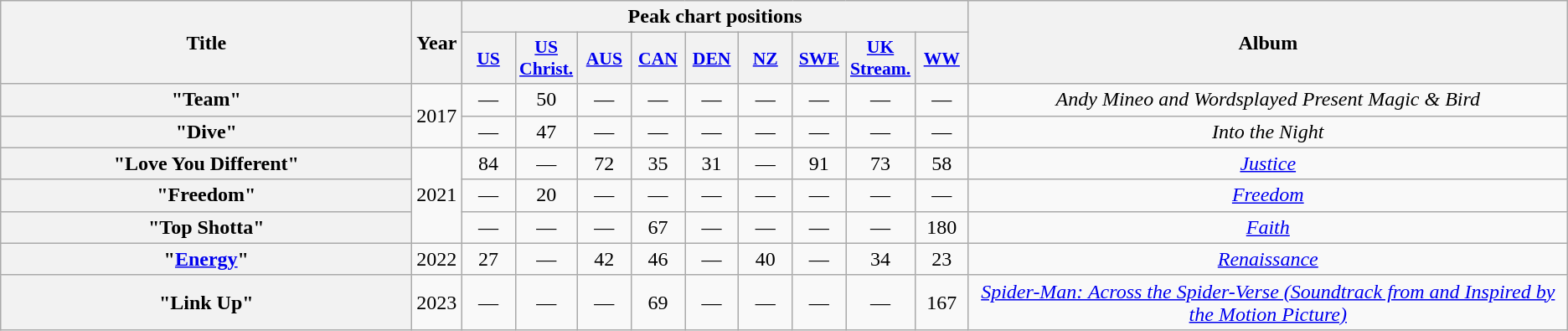<table class="wikitable plainrowheaders" style="text-align:center;">
<tr>
<th scope="col" rowspan="2" style="width:20em;">Title</th>
<th scope="col" rowspan="2" style="width:1em;">Year</th>
<th scope="col" colspan="9">Peak chart positions</th>
<th scope="col" rowspan="2">Album</th>
</tr>
<tr>
<th scope="col" style="width:2.5em;font-size:90%;"><a href='#'>US</a><br></th>
<th scope="col" style="width:2.5em;font-size:90%;"><a href='#'>US<br> Christ.</a><br></th>
<th scope="col" style="width:2.5em;font-size:90%;"><a href='#'>AUS</a><br></th>
<th scope="col" style="width:2.5em;font-size:90%;"><a href='#'>CAN</a><br></th>
<th scope="col" style="width:2.5em;font-size:90%;"><a href='#'>DEN</a><br></th>
<th scope="col" style="width:2.5em;font-size:90%;"><a href='#'>NZ</a><br></th>
<th scope="col" style="width:2.5em;font-size:90%;"><a href='#'>SWE</a><br></th>
<th scope="col" style="width:2.5em;font-size:90%;"><a href='#'>UK<br> Stream.</a><br></th>
<th scope="col" style="width:2.5em;font-size:90%;"><a href='#'>WW</a><br></th>
</tr>
<tr>
<th scope="row">"Team"<br></th>
<td rowspan="2">2017</td>
<td>—</td>
<td>50</td>
<td>—</td>
<td>—</td>
<td>—</td>
<td>—</td>
<td>—</td>
<td>—</td>
<td>—</td>
<td><em>Andy Mineo and Wordsplayed Present Magic & Bird</em></td>
</tr>
<tr>
<th scope="row">"Dive"<br></th>
<td>—</td>
<td>47</td>
<td>—</td>
<td>—</td>
<td>—</td>
<td>—</td>
<td>—</td>
<td>—</td>
<td>—</td>
<td><em>Into the Night</em></td>
</tr>
<tr>
<th scope="row">"Love You Different"<br></th>
<td rowspan="3">2021</td>
<td>84</td>
<td>—</td>
<td>72</td>
<td>35</td>
<td>31</td>
<td>—</td>
<td>91</td>
<td>73</td>
<td>58</td>
<td><em><a href='#'>Justice</a></em></td>
</tr>
<tr>
<th scope="row">"Freedom"<br></th>
<td>—</td>
<td>20</td>
<td>—</td>
<td>—</td>
<td>—</td>
<td>—</td>
<td>—</td>
<td>—</td>
<td>—</td>
<td><em><a href='#'>Freedom</a></em></td>
</tr>
<tr>
<th scope="row">"Top Shotta"<br></th>
<td>—</td>
<td>—</td>
<td>—</td>
<td>67</td>
<td>—</td>
<td>—</td>
<td>—</td>
<td>—</td>
<td>180</td>
<td><em><a href='#'>Faith</a></em></td>
</tr>
<tr>
<th scope="row">"<a href='#'>Energy</a>"<br></th>
<td>2022</td>
<td>27</td>
<td>—</td>
<td>42</td>
<td>46</td>
<td>—</td>
<td>40</td>
<td>—</td>
<td>34</td>
<td>23</td>
<td><em><a href='#'>Renaissance</a></em></td>
</tr>
<tr>
<th scope="row">"Link Up"<br></th>
<td>2023</td>
<td>—</td>
<td>—</td>
<td>—</td>
<td>69</td>
<td>—</td>
<td>—</td>
<td>—</td>
<td>—</td>
<td>167</td>
<td><em><a href='#'>Spider-Man: Across the Spider-Verse (Soundtrack from and Inspired by the Motion Picture)</a></em></td>
</tr>
</table>
